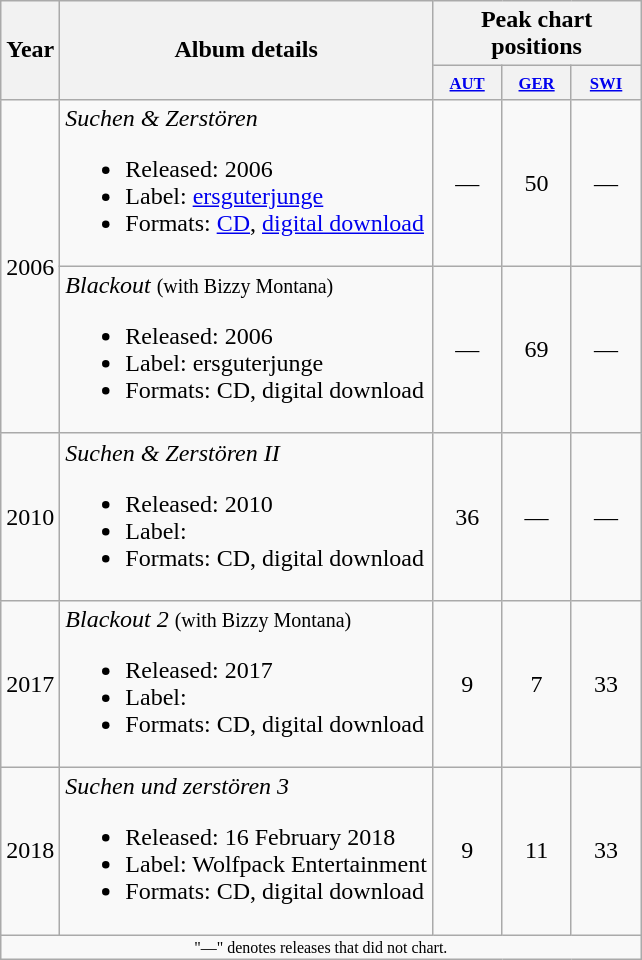<table class="wikitable" style="text-align:center;">
<tr>
<th rowspan="2">Year</th>
<th rowspan="2">Album details</th>
<th colspan="3">Peak chart positions</th>
</tr>
<tr style="font-size:smaller;">
<th style="width:40px;"><small><a href='#'>AUT</a></small></th>
<th style="width:40px;"><small><a href='#'>GER</a></small></th>
<th style="width:40px;"><small><a href='#'>SWI</a></small></th>
</tr>
<tr>
<td rowspan="2">2006</td>
<td align="left"><em>Suchen & Zerstören</em><br><ul><li>Released: 2006</li><li>Label: <a href='#'>ersguterjunge</a></li><li>Formats: <a href='#'>CD</a>, <a href='#'>digital download</a></li></ul></td>
<td style="text-align:center;">—</td>
<td style="text-align:center;">50</td>
<td style="text-align:center;">—</td>
</tr>
<tr>
<td align="left"><em>Blackout</em> <small>(with Bizzy Montana)</small><br><ul><li>Released: 2006</li><li>Label: ersguterjunge</li><li>Formats: CD, digital download</li></ul></td>
<td style="text-align:center;">—</td>
<td style="text-align:center;">69</td>
<td style="text-align:center;">—</td>
</tr>
<tr>
<td>2010</td>
<td align="left"><em>Suchen & Zerstören II</em><br><ul><li>Released: 2010</li><li>Label:</li><li>Formats: CD, digital download</li></ul></td>
<td style="text-align:center;">36</td>
<td style="text-align:center;">—</td>
<td style="text-align:center;">—</td>
</tr>
<tr>
<td>2017</td>
<td align="left"><em>Blackout 2</em> <small>(with Bizzy Montana)</small><br><ul><li>Released: 2017</li><li>Label:</li><li>Formats: CD, digital download</li></ul></td>
<td style="text-align:center;">9</td>
<td style="text-align:center;">7</td>
<td style="text-align:center;">33</td>
</tr>
<tr>
<td>2018</td>
<td align="left"><em>Suchen und zerstören 3</em><br><ul><li>Released: 16 February 2018</li><li>Label: Wolfpack Entertainment</li><li>Formats: CD, digital download</li></ul></td>
<td style="text-align:center;">9<br></td>
<td style="text-align:center;">11</td>
<td style="text-align:center;">33<br></td>
</tr>
<tr>
<td colspan="15" style="text-align:center; font-size:8pt;">"—" denotes releases that did not chart.</td>
</tr>
</table>
